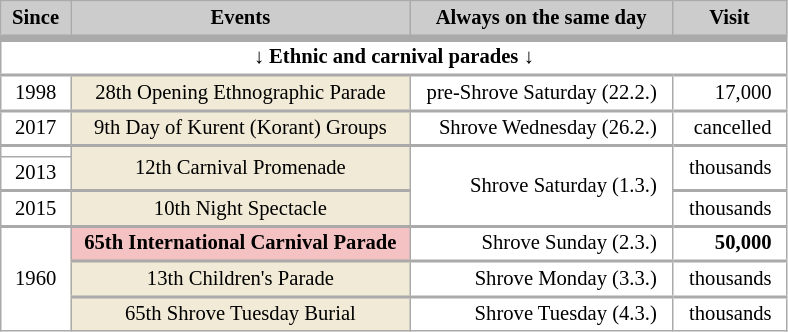<table class="wikitable plainrowheaders" cellpadding="3" cellspacing="0" border="1" style="background:#fff; font-size:86%; line-height:16px; border:grey solid 1px; border-collapse:collapse;">
<tr>
<th scope="col" style="background:#ccc; width:40px;">Since</th>
<th scope="col" style="background:#ccc; width:220px;">Events</th>
<th scope="col" style="background:#ccc; width:168px;">Always on the same day</th>
<th scope="col" style="background:#ccc; width:70px;">Visit</th>
</tr>
<tr>
<td align=center colspan=4 style="border-top-width:5px"><strong>↓ Ethnic and carnival parades ↓</strong></td>
</tr>
<tr>
<td align=center style="border-top-width:2px">1998</td>
<td align=center bgcolor=#F0EAD6 style="border-top-width:2px">28th Opening Ethnographic Parade</td>
<td align=right style="border-top-width:2px">pre-Shrove Saturday (22.2.)  </td>
<td align=right style="border-top-width:2px">17,000  </td>
</tr>
<tr>
<td align=center style="border-top-width:2px">2017</td>
<td align=center bgcolor=#F0EAD6 style="border-top-width:2px">9th Day of Kurent (Korant) Groups</td>
<td align=right style="border-top-width:2px">Shrove Wednesday (26.2.)  </td>
<td align=right style="border-top-width:2px">cancelled  </td>
</tr>
<tr>
<td align=center style="border-top-width:2px"></td>
<td align=center bgcolor=#F0EAD6 rowspan=2 style="border-top-width:2px">12th  Carnival Promenade</td>
<td align=right rowspan=3 style="border-top-width:2px">Shrove Saturday (1.3.)  </td>
<td align=right rowspan=2 style="border-top-width:2px">thousands  </td>
</tr>
<tr>
<td align=center>2013</td>
</tr>
<tr>
<td align=center style="border-top-width:2px">2015</td>
<td align=center bgcolor=#F0EAD6 style="border-top-width:2px">10th Night Spectacle</td>
<td align=right style="border-top-width:2px">thousands  </td>
</tr>
<tr>
<td align=center rowspan=3 style="border-top-width:2px">1960</td>
<td align=center bgcolor=#F4C2C2 style="border-top-width:2px"><strong>65th International Carnival Parade</strong></td>
<td align=right style="border-top-width:2px">Shrove Sunday (2.3.)  </td>
<td align=right style="border-top-width:2px"><strong>50,000</strong>  </td>
</tr>
<tr>
<td align=center bgcolor=#F0EAD6 style="border-top-width:2px">13th Children's Parade</td>
<td align=right style="border-top-width:2px">Shrove Monday (3.3.)  </td>
<td align=right style="border-top-width:2px">thousands  </td>
</tr>
<tr>
<td align=center bgcolor=#F0EAD6 style="border-top-width:2px">65th Shrove Tuesday Burial</td>
<td align=right style="border-top-width:2px">Shrove Tuesday (4.3.)  </td>
<td align=right style="border-top-width:2px">thousands  </td>
</tr>
</table>
